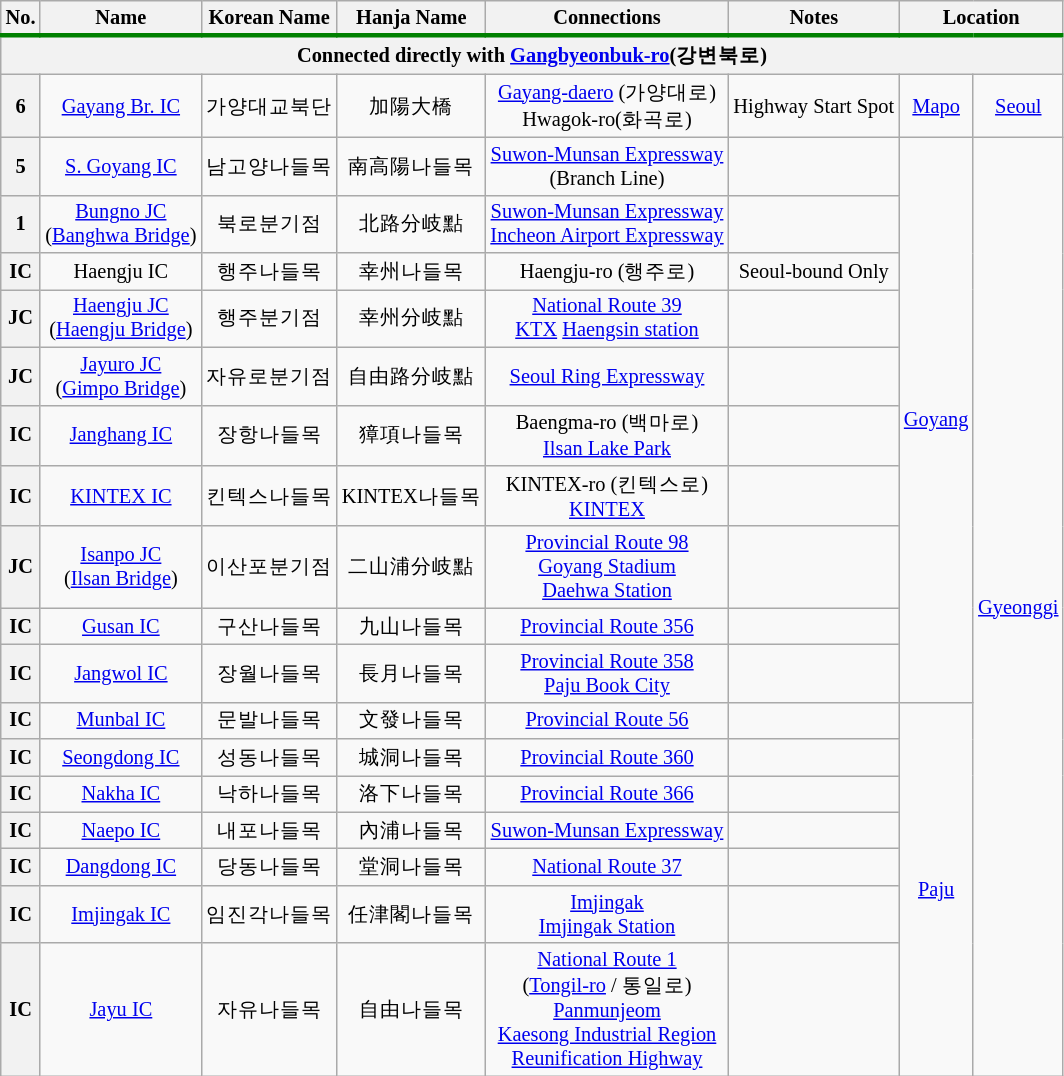<table class="wikitable" style="font-size: 85%; text-align: center;">
<tr style="border-bottom:solid 0.25em green;">
<th>No.</th>
<th>Name</th>
<th>Korean Name</th>
<th>Hanja Name</th>
<th>Connections</th>
<th>Notes</th>
<th colspan="2">Location</th>
</tr>
<tr>
<th colspan="8">Connected directly with  <a href='#'>Gangbyeonbuk-ro</a>(강변북로)</th>
</tr>
<tr>
<th>6</th>
<td><a href='#'>Gayang Br. IC</a></td>
<td>가양대교북단</td>
<td>加陽大橋</td>
<td><a href='#'>Gayang-daero</a> (가양대로)<br>Hwagok-ro(화곡로)</td>
<td>Highway Start Spot</td>
<td><a href='#'>Mapo</a></td>
<td><a href='#'>Seoul</a></td>
</tr>
<tr>
<th>5</th>
<td><a href='#'>S. Goyang IC</a></td>
<td>남고양나들목</td>
<td>南高陽나들목</td>
<td> <a href='#'>Suwon-Munsan Expressway</a><br>(Branch Line)</td>
<td></td>
<td rowspan="10"><a href='#'>Goyang</a></td>
<td rowspan="17"><a href='#'>Gyeonggi</a></td>
</tr>
<tr>
<th>1</th>
<td><a href='#'>Bungno JC</a><br>(<a href='#'>Banghwa Bridge</a>)</td>
<td>북로분기점</td>
<td>北路分岐點</td>
<td> <a href='#'>Suwon-Munsan Expressway</a><br> <a href='#'>Incheon Airport Expressway</a></td>
<td></td>
</tr>
<tr>
<th>IC</th>
<td>Haengju IC</td>
<td>행주나들목</td>
<td>幸州나들목</td>
<td>Haengju-ro (행주로)</td>
<td>Seoul-bound Only</td>
</tr>
<tr>
<th>JC</th>
<td><a href='#'>Haengju JC</a><br>(<a href='#'>Haengju Bridge</a>)</td>
<td>행주분기점</td>
<td>幸州分岐點</td>
<td> <a href='#'>National Route 39</a><br><a href='#'>KTX</a> <a href='#'>Haengsin station</a></td>
<td></td>
</tr>
<tr>
<th>JC</th>
<td><a href='#'>Jayuro JC</a><br>(<a href='#'>Gimpo Bridge</a>)</td>
<td>자유로분기점</td>
<td>自由路分岐點</td>
<td> <a href='#'>Seoul Ring Expressway</a></td>
<td></td>
</tr>
<tr>
<th>IC</th>
<td><a href='#'>Janghang IC</a></td>
<td>장항나들목</td>
<td>獐項나들목</td>
<td>Baengma-ro (백마로)<br><a href='#'>Ilsan Lake Park</a></td>
<td></td>
</tr>
<tr>
<th>IC</th>
<td><a href='#'>KINTEX IC</a></td>
<td>킨텍스나들목</td>
<td>KINTEX나들목</td>
<td>KINTEX-ro (킨텍스로)<br><a href='#'>KINTEX</a></td>
<td></td>
</tr>
<tr>
<th>JC</th>
<td><a href='#'>Isanpo JC</a><br>(<a href='#'>Ilsan Bridge</a>)</td>
<td>이산포분기점</td>
<td>二山浦分岐點</td>
<td><a href='#'>Provincial Route 98</a><br><a href='#'>Goyang Stadium</a><br><a href='#'>Daehwa Station</a></td>
<td></td>
</tr>
<tr>
<th>IC</th>
<td><a href='#'>Gusan IC</a></td>
<td>구산나들목</td>
<td>九山나들목</td>
<td><a href='#'>Provincial Route 356</a></td>
<td></td>
</tr>
<tr>
<th>IC</th>
<td><a href='#'>Jangwol IC</a></td>
<td>장월나들목</td>
<td>長月나들목</td>
<td><a href='#'>Provincial Route 358</a><br><a href='#'>Paju Book City</a></td>
<td></td>
</tr>
<tr>
<th>IC</th>
<td><a href='#'>Munbal IC</a></td>
<td>문발나들목</td>
<td>文發나들목</td>
<td><a href='#'>Provincial Route 56</a></td>
<td></td>
<td rowspan="7"><a href='#'>Paju</a></td>
</tr>
<tr>
<th>IC</th>
<td><a href='#'>Seongdong IC</a></td>
<td>성동나들목</td>
<td>城洞나들목</td>
<td><a href='#'>Provincial Route 360</a></td>
<td></td>
</tr>
<tr>
<th>IC</th>
<td><a href='#'>Nakha IC</a></td>
<td>낙하나들목</td>
<td>洛下나들목</td>
<td><a href='#'>Provincial Route 366</a></td>
<td></td>
</tr>
<tr>
<th>IC</th>
<td><a href='#'>Naepo IC</a></td>
<td>내포나들목</td>
<td>內浦나들목</td>
<td> <a href='#'>Suwon-Munsan Expressway</a></td>
<td></td>
</tr>
<tr>
<th>IC</th>
<td><a href='#'>Dangdong IC</a></td>
<td>당동나들목</td>
<td>堂洞나들목</td>
<td> <a href='#'>National Route 37</a></td>
<td></td>
</tr>
<tr>
<th>IC</th>
<td><a href='#'>Imjingak IC</a></td>
<td>임진각나들목</td>
<td>任津閣나들목</td>
<td><a href='#'>Imjingak</a><br><a href='#'>Imjingak Station</a></td>
<td></td>
</tr>
<tr>
<th>IC</th>
<td><a href='#'>Jayu IC</a></td>
<td>자유나들목</td>
<td>自由나들목</td>
<td> <a href='#'>National Route 1</a><br>(<a href='#'>Tongil-ro</a> / 통일로)<br><a href='#'>Panmunjeom</a><br><a href='#'>Kaesong Industrial Region</a><br><a href='#'>Reunification Highway</a></td>
<td></td>
</tr>
</table>
